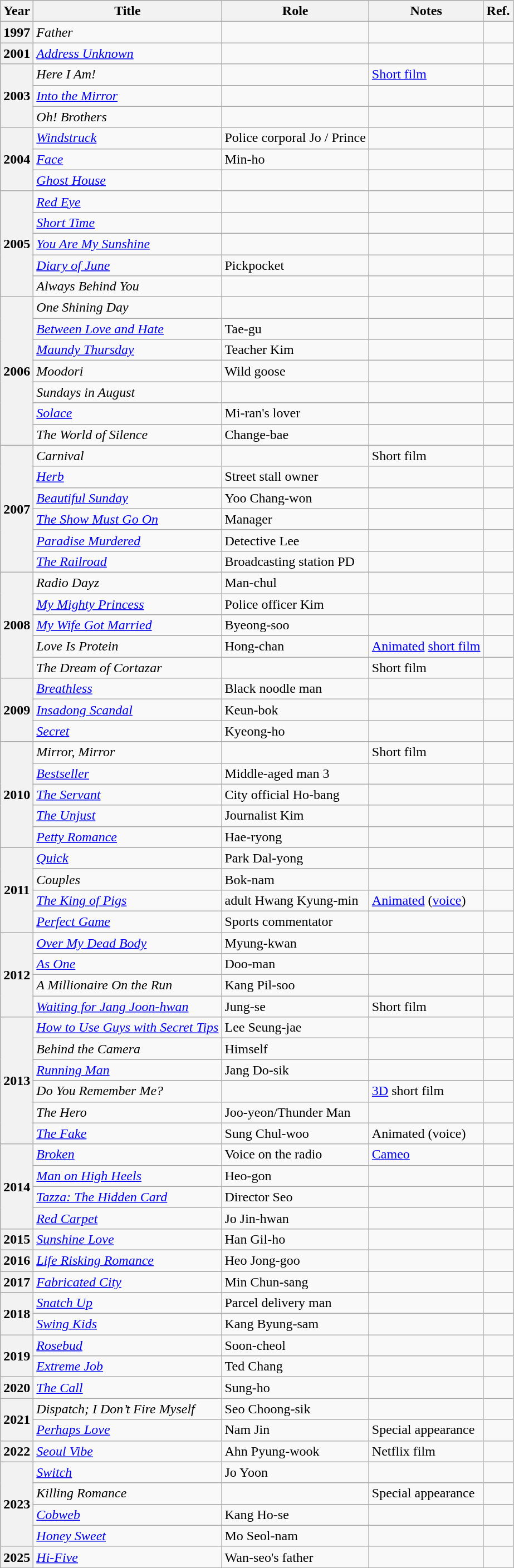<table class="wikitable sortable plainrowheaders">
<tr>
<th scope="col">Year</th>
<th scope="col">Title</th>
<th scope="col">Role</th>
<th scope="col" class="unsortable">Notes</th>
<th scope="col" class="unsortable">Ref.</th>
</tr>
<tr>
<th scope="row">1997</th>
<td><em>Father</em></td>
<td></td>
<td></td>
<td></td>
</tr>
<tr>
<th scope="row">2001</th>
<td><em><a href='#'>Address Unknown</a></em></td>
<td></td>
<td></td>
<td></td>
</tr>
<tr>
<th scope="row" rowspan="3">2003</th>
<td><em>Here I Am!</em></td>
<td></td>
<td><a href='#'>Short film</a></td>
<td></td>
</tr>
<tr>
<td><em><a href='#'>Into the Mirror</a></em></td>
<td></td>
<td></td>
<td></td>
</tr>
<tr>
<td><em>Oh! Brothers</em></td>
<td></td>
<td></td>
<td></td>
</tr>
<tr>
<th scope="row" rowspan="3">2004</th>
<td><em><a href='#'>Windstruck</a></em></td>
<td>Police corporal Jo / Prince</td>
<td></td>
<td></td>
</tr>
<tr>
<td><em><a href='#'>Face</a></em></td>
<td>Min-ho</td>
<td></td>
<td></td>
</tr>
<tr>
<td><em><a href='#'>Ghost House</a></em></td>
<td></td>
<td></td>
<td></td>
</tr>
<tr>
<th scope="row" rowspan="5">2005</th>
<td><em><a href='#'>Red Eye</a></em></td>
<td></td>
<td></td>
<td></td>
</tr>
<tr>
<td><em><a href='#'>Short Time</a></em></td>
<td></td>
<td></td>
<td></td>
</tr>
<tr>
<td><em><a href='#'>You Are My Sunshine</a></em></td>
<td></td>
<td></td>
<td></td>
</tr>
<tr>
<td><em><a href='#'>Diary of June</a></em></td>
<td>Pickpocket</td>
<td></td>
<td></td>
</tr>
<tr>
<td><em>Always Behind You</em></td>
<td></td>
<td></td>
<td></td>
</tr>
<tr>
<th scope="row" rowspan="7">2006</th>
<td><em>One Shining Day</em></td>
<td></td>
<td></td>
<td></td>
</tr>
<tr>
<td><em><a href='#'>Between Love and Hate</a></em></td>
<td>Tae-gu</td>
<td></td>
<td></td>
</tr>
<tr>
<td><em><a href='#'>Maundy Thursday</a></em></td>
<td>Teacher Kim</td>
<td></td>
<td></td>
</tr>
<tr>
<td><em>Moodori</em></td>
<td>Wild goose</td>
<td></td>
<td></td>
</tr>
<tr>
<td><em>Sundays in August</em></td>
<td></td>
<td></td>
<td></td>
</tr>
<tr>
<td><em><a href='#'>Solace</a></em></td>
<td>Mi-ran's lover</td>
<td></td>
<td></td>
</tr>
<tr>
<td><em>The World of Silence</em></td>
<td>Change-bae</td>
<td></td>
<td></td>
</tr>
<tr>
<th scope="row" rowspan="6">2007</th>
<td><em>Carnival</em></td>
<td></td>
<td>Short film</td>
<td></td>
</tr>
<tr>
<td><em><a href='#'>Herb</a></em></td>
<td>Street stall owner</td>
<td></td>
<td></td>
</tr>
<tr>
<td><em><a href='#'>Beautiful Sunday</a></em></td>
<td>Yoo Chang-won</td>
<td></td>
<td></td>
</tr>
<tr>
<td><em><a href='#'>The Show Must Go On</a></em></td>
<td>Manager</td>
<td></td>
<td></td>
</tr>
<tr>
<td><em><a href='#'>Paradise Murdered</a></em></td>
<td>Detective Lee</td>
<td></td>
<td></td>
</tr>
<tr>
<td><em><a href='#'>The Railroad</a></em></td>
<td>Broadcasting station PD</td>
<td></td>
<td></td>
</tr>
<tr>
<th scope="row" rowspan="5">2008</th>
<td><em>Radio Dayz</em></td>
<td>Man-chul</td>
<td></td>
<td></td>
</tr>
<tr>
<td><em><a href='#'>My Mighty Princess</a></em></td>
<td>Police officer Kim</td>
<td></td>
<td></td>
</tr>
<tr>
<td><em><a href='#'>My Wife Got Married</a></em></td>
<td>Byeong-soo</td>
<td></td>
<td></td>
</tr>
<tr>
<td><em>Love Is Protein</em></td>
<td>Hong-chan</td>
<td><a href='#'>Animated</a> <a href='#'>short film</a></td>
<td align="center"></td>
</tr>
<tr>
<td><em>The Dream of Cortazar</em></td>
<td></td>
<td>Short film</td>
<td></td>
</tr>
<tr>
<th scope="row" rowspan="3">2009</th>
<td><em><a href='#'>Breathless</a></em></td>
<td>Black noodle man</td>
<td></td>
<td></td>
</tr>
<tr>
<td><em><a href='#'>Insadong Scandal</a></em></td>
<td>Keun-bok</td>
<td></td>
<td></td>
</tr>
<tr>
<td><em><a href='#'>Secret</a></em></td>
<td>Kyeong-ho</td>
<td></td>
<td></td>
</tr>
<tr>
<th scope="row" rowspan="5">2010</th>
<td><em>Mirror, Mirror</em></td>
<td></td>
<td>Short film</td>
<td></td>
</tr>
<tr>
<td><em><a href='#'>Bestseller</a></em></td>
<td>Middle-aged man 3</td>
<td></td>
<td></td>
</tr>
<tr>
<td><em><a href='#'>The Servant</a></em></td>
<td>City official Ho-bang</td>
<td></td>
<td></td>
</tr>
<tr>
<td><em><a href='#'>The Unjust</a></em></td>
<td>Journalist Kim</td>
<td></td>
<td></td>
</tr>
<tr>
<td><em><a href='#'>Petty Romance</a></em></td>
<td>Hae-ryong</td>
<td></td>
<td></td>
</tr>
<tr>
<th scope="row" rowspan="4">2011</th>
<td><em><a href='#'>Quick</a></em></td>
<td>Park Dal-yong</td>
<td></td>
<td></td>
</tr>
<tr>
<td><em>Couples</em></td>
<td>Bok-nam</td>
<td></td>
<td></td>
</tr>
<tr>
<td><em><a href='#'>The King of Pigs</a></em></td>
<td>adult Hwang Kyung-min</td>
<td><a href='#'>Animated</a> (<a href='#'>voice</a>)</td>
<td></td>
</tr>
<tr>
<td><em><a href='#'>Perfect Game</a></em></td>
<td>Sports commentator</td>
<td></td>
<td></td>
</tr>
<tr>
<th scope="row" rowspan="4">2012</th>
<td><em><a href='#'>Over My Dead Body</a></em></td>
<td>Myung-kwan</td>
<td></td>
<td></td>
</tr>
<tr>
<td><em><a href='#'>As One</a></em></td>
<td>Doo-man</td>
<td></td>
<td></td>
</tr>
<tr>
<td><em>A Millionaire On the Run</em></td>
<td>Kang Pil-soo</td>
<td></td>
<td align="center"></td>
</tr>
<tr>
<td><em><a href='#'>Waiting for Jang Joon-hwan</a></em></td>
<td>Jung-se</td>
<td>Short film</td>
<td></td>
</tr>
<tr>
<th scope="row" rowspan="6">2013</th>
<td><em><a href='#'>How to Use Guys with Secret Tips</a></em></td>
<td>Lee Seung-jae</td>
<td></td>
<td></td>
</tr>
<tr>
<td><em>Behind the Camera</em></td>
<td>Himself</td>
<td></td>
<td></td>
</tr>
<tr>
<td><em><a href='#'>Running Man</a></em></td>
<td>Jang Do-sik</td>
<td></td>
<td></td>
</tr>
<tr>
<td><em>Do You Remember Me?</em></td>
<td></td>
<td><a href='#'>3D</a> short film</td>
<td></td>
</tr>
<tr>
<td><em>The Hero</em></td>
<td>Joo-yeon/Thunder Man</td>
<td></td>
<td></td>
</tr>
<tr>
<td><em><a href='#'>The Fake</a></em></td>
<td>Sung Chul-woo</td>
<td>Animated (voice)</td>
<td></td>
</tr>
<tr>
<th scope="row" rowspan="4">2014</th>
<td><em><a href='#'>Broken</a></em></td>
<td>Voice on the radio</td>
<td><a href='#'>Cameo</a></td>
<td></td>
</tr>
<tr>
<td><em><a href='#'>Man on High Heels</a></em></td>
<td>Heo-gon</td>
<td></td>
<td></td>
</tr>
<tr>
<td><em><a href='#'>Tazza: The Hidden Card</a></em></td>
<td>Director Seo</td>
<td></td>
<td></td>
</tr>
<tr>
<td><em><a href='#'>Red Carpet</a></em></td>
<td>Jo Jin-hwan</td>
<td></td>
<td align="center"></td>
</tr>
<tr>
<th scope="row">2015</th>
<td><em><a href='#'>Sunshine Love</a></em></td>
<td>Han Gil-ho</td>
<td></td>
<td></td>
</tr>
<tr>
<th scope="row">2016</th>
<td><em><a href='#'>Life Risking Romance</a></em></td>
<td>Heo Jong-goo</td>
<td></td>
<td></td>
</tr>
<tr>
<th scope="row">2017</th>
<td><em><a href='#'>Fabricated City</a></em></td>
<td>Min Chun-sang</td>
<td></td>
<td></td>
</tr>
<tr>
<th scope="row" rowspan="2">2018</th>
<td><em><a href='#'>Snatch Up</a></em></td>
<td>Parcel delivery man</td>
<td></td>
<td></td>
</tr>
<tr>
<td><em><a href='#'>Swing Kids</a></em></td>
<td>Kang Byung-sam</td>
<td></td>
<td></td>
</tr>
<tr>
<th scope="row" rowspan="2">2019</th>
<td><em><a href='#'>Rosebud</a></em></td>
<td>Soon-cheol</td>
<td></td>
<td></td>
</tr>
<tr>
<td><em><a href='#'>Extreme Job</a></em></td>
<td>Ted Chang</td>
<td></td>
<td></td>
</tr>
<tr>
<th scope="row">2020</th>
<td><em><a href='#'>The Call</a></em></td>
<td>Sung-ho</td>
<td></td>
<td></td>
</tr>
<tr>
<th scope="row" rowspan="2">2021</th>
<td><em>Dispatch; I Don’t Fire Myself</em></td>
<td>Seo Choong-sik</td>
<td></td>
<td align="center"></td>
</tr>
<tr>
<td><em><a href='#'>Perhaps Love</a></em></td>
<td>Nam Jin</td>
<td>Special appearance</td>
<td align="center"></td>
</tr>
<tr>
<th scope="row">2022</th>
<td><em><a href='#'>Seoul Vibe</a></em></td>
<td>Ahn Pyung-wook</td>
<td>Netflix film</td>
<td></td>
</tr>
<tr>
<th rowspan="4" scope="row">2023</th>
<td><em><a href='#'>Switch</a></em></td>
<td>Jo Yoon</td>
<td></td>
<td align="center"></td>
</tr>
<tr>
<td><em>Killing Romance</em></td>
<td></td>
<td>Special appearance</td>
<td align="center"></td>
</tr>
<tr>
<td><em><a href='#'>Cobweb</a></em></td>
<td>Kang Ho-se</td>
<td></td>
<td style="text-align:center"></td>
</tr>
<tr>
<td><em><a href='#'>Honey Sweet</a></em></td>
<td>Mo Seol-nam</td>
<td></td>
<td style="text-align:center"></td>
</tr>
<tr>
<th scope="row" rowspan="3">2025</th>
<td><em><a href='#'>Hi-Five</a></em></td>
<td>Wan-seo's father</td>
<td></td>
<td align="center"></td>
</tr>
</table>
